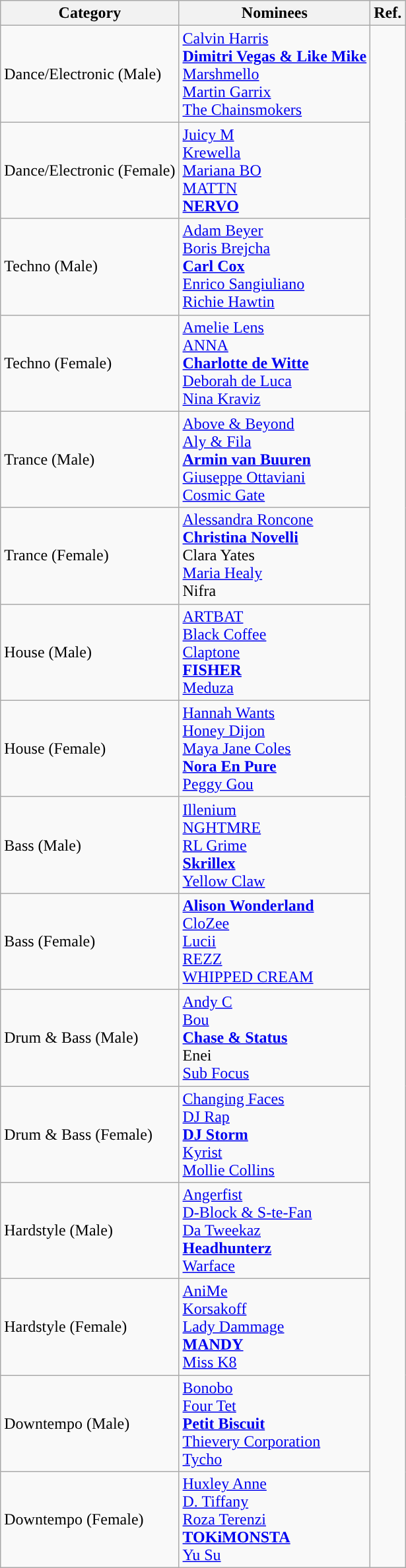<table class="wikitable">
<tr>
<th>Category</th>
<th>Nominees</th>
<th>Ref.</th>
</tr>
<tr>
<td>Dance/Electronic (Male)</td>
<td><a href='#'>Calvin Harris</a><br> <strong><a href='#'>Dimitri Vegas & Like Mike</a></strong><br><a href='#'>Marshmello</a><br><a href='#'>Martin Garrix</a><br><a href='#'>The Chainsmokers</a></td>
<td rowspan="16"><br></td>
</tr>
<tr>
<td>Dance/Electronic (Female)</td>
<td><a href='#'>Juicy M</a> <br><a href='#'>Krewella</a><br><a href='#'>Mariana BO</a> <br><a href='#'>MATTN</a> <br> <strong><a href='#'>NERVO</a></strong></td>
</tr>
<tr>
<td>Techno (Male)</td>
<td><a href='#'>Adam Beyer</a><br><a href='#'>Boris Brejcha</a><br> <strong><a href='#'>Carl Cox</a></strong><br><a href='#'>Enrico Sangiuliano</a> <br><a href='#'>Richie Hawtin</a></td>
</tr>
<tr>
<td>Techno (Female)</td>
<td><a href='#'>Amelie Lens</a> <br><a href='#'>ANNA</a> <br> <strong><a href='#'>Charlotte de Witte</a></strong><br><a href='#'>Deborah de Luca</a><br><a href='#'>Nina Kraviz</a></td>
</tr>
<tr>
<td>Trance (Male)</td>
<td><a href='#'>Above & Beyond</a><br><a href='#'>Aly & Fila</a><br> <strong><a href='#'>Armin van Buuren</a></strong><br><a href='#'>Giuseppe Ottaviani</a><br><a href='#'>Cosmic Gate</a></td>
</tr>
<tr>
<td>Trance (Female)</td>
<td><a href='#'>Alessandra Roncone</a> <br> <strong><a href='#'>Christina Novelli</a></strong><br>Clara Yates <br><a href='#'>Maria Healy</a> <br>Nifra</td>
</tr>
<tr>
<td>House (Male)</td>
<td><a href='#'>ARTBAT</a> <br><a href='#'>Black Coffee</a><br><a href='#'>Claptone</a><br> <strong><a href='#'>FISHER</a></strong><br><a href='#'>Meduza</a></td>
</tr>
<tr>
<td>House (Female)</td>
<td><a href='#'>Hannah Wants</a><br><a href='#'>Honey Dijon</a><br><a href='#'>Maya Jane Coles</a><br> <strong><a href='#'>Nora En Pure</a></strong><br><a href='#'>Peggy Gou</a></td>
</tr>
<tr>
<td>Bass (Male)</td>
<td><a href='#'>Illenium</a><br><a href='#'>NGHTMRE</a><br><a href='#'>RL Grime</a><br> <strong><a href='#'>Skrillex</a></strong><br><a href='#'>Yellow Claw</a></td>
</tr>
<tr>
<td>Bass (Female)</td>
<td> <strong><a href='#'>Alison Wonderland</a></strong><br><a href='#'>CloZee</a><br><a href='#'>Lucii</a><br><a href='#'>REZZ</a><br><a href='#'>WHIPPED CREAM</a></td>
</tr>
<tr>
<td>Drum & Bass (Male)</td>
<td><a href='#'>Andy C</a> <br><a href='#'>Bou</a> <br> <strong><a href='#'>Chase & Status</a></strong><br>Enei <br><a href='#'>Sub Focus</a></td>
</tr>
<tr>
<td>Drum & Bass (Female)</td>
<td><a href='#'>Changing Faces</a> <br><a href='#'>DJ Rap</a> <br> <strong><a href='#'>DJ Storm</a> </strong><br><a href='#'>Kyrist</a> <br><a href='#'>Mollie Collins</a></td>
</tr>
<tr>
<td>Hardstyle (Male)</td>
<td><a href='#'>Angerfist</a><br><a href='#'>D-Block & S-te-Fan</a><br><a href='#'>Da Tweekaz</a> <br> <strong><a href='#'>Headhunterz</a></strong><br><a href='#'>Warface</a></td>
</tr>
<tr>
<td>Hardstyle (Female)</td>
<td><a href='#'>AniMe</a> <br><a href='#'>Korsakoff</a> <br><a href='#'>Lady Dammage</a> <br> <strong><a href='#'>MANDY</a> </strong><br><a href='#'>Miss K8</a></td>
</tr>
<tr>
<td>Downtempo (Male)</td>
<td><a href='#'>Bonobo</a><br><a href='#'>Four Tet</a><br> <strong><a href='#'>Petit Biscuit</a></strong><br><a href='#'>Thievery Corporation</a><br><a href='#'>Tycho</a></td>
</tr>
<tr>
<td>Downtempo (Female)</td>
<td><a href='#'>Huxley Anne</a> <br><a href='#'>D. Tiffany</a> <br><a href='#'>Roza Terenzi</a><br> <strong><a href='#'>TOKiMONSTA</a></strong><br><a href='#'>Yu Su</a></td>
</tr>
</table>
